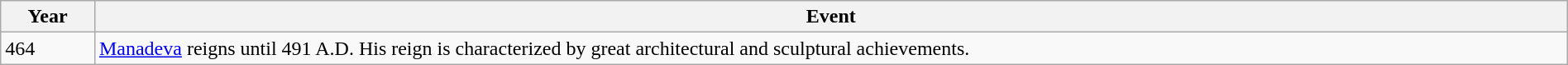<table class="wikitable" width="100%">
<tr>
<th style="width:6%">Year</th>
<th>Event</th>
</tr>
<tr>
<td>464</td>
<td><a href='#'>Manadeva</a> reigns until 491 A.D. His reign is characterized by great architectural and sculptural achievements.</td>
</tr>
</table>
